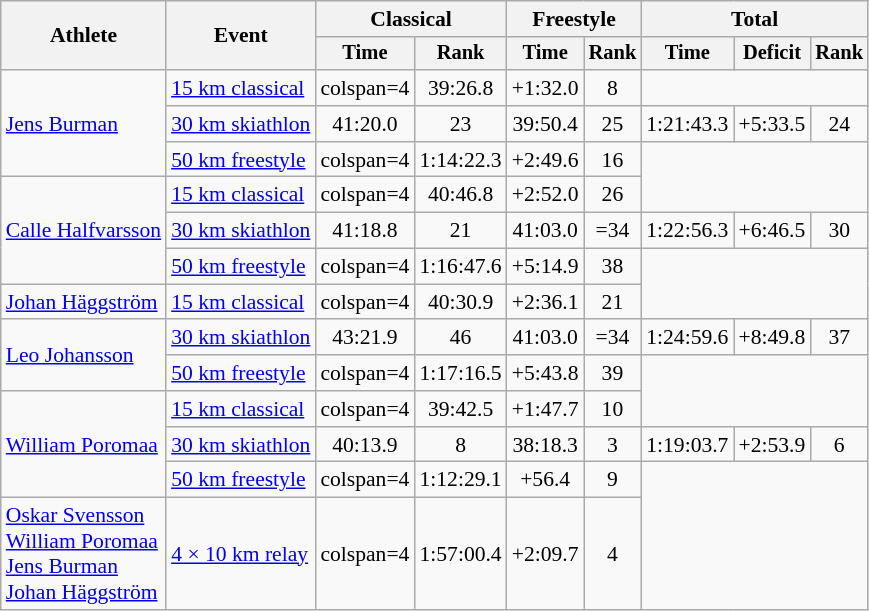<table class="wikitable" style="font-size:90%">
<tr>
<th rowspan=2>Athlete</th>
<th rowspan=2>Event</th>
<th colspan=2>Classical</th>
<th colspan=2>Freestyle</th>
<th colspan=3>Total</th>
</tr>
<tr style="font-size:95%">
<th>Time</th>
<th>Rank</th>
<th>Time</th>
<th>Rank</th>
<th>Time</th>
<th>Deficit</th>
<th>Rank</th>
</tr>
<tr align=center>
<td align=left rowspan=3><a href='#'>Jens Burman</a></td>
<td align=left><a href='#'>15 km classical</a></td>
<td>colspan=4 </td>
<td>39:26.8</td>
<td>+1:32.0</td>
<td>8</td>
</tr>
<tr align=center>
<td align=left><a href='#'>30 km skiathlon</a></td>
<td>41:20.0</td>
<td>23</td>
<td>39:50.4</td>
<td>25</td>
<td>1:21:43.3</td>
<td>+5:33.5</td>
<td>24</td>
</tr>
<tr align=center>
<td align=left><a href='#'>50 km freestyle</a></td>
<td>colspan=4 </td>
<td>1:14:22.3</td>
<td>+2:49.6</td>
<td>16</td>
</tr>
<tr align=center>
<td align=left rowspan=3><a href='#'>Calle Halfvarsson</a></td>
<td align=left><a href='#'>15 km classical</a></td>
<td>colspan=4 </td>
<td>40:46.8</td>
<td>+2:52.0</td>
<td>26</td>
</tr>
<tr align=center>
<td align=left><a href='#'>30 km skiathlon</a></td>
<td>41:18.8</td>
<td>21</td>
<td>41:03.0</td>
<td>=34</td>
<td>1:22:56.3</td>
<td>+6:46.5</td>
<td>30</td>
</tr>
<tr align=center>
<td align=left><a href='#'>50 km freestyle</a></td>
<td>colspan=4 </td>
<td>1:16:47.6</td>
<td>+5:14.9</td>
<td>38</td>
</tr>
<tr align=center>
<td align=left><a href='#'>Johan Häggström</a></td>
<td align=left><a href='#'>15 km classical</a></td>
<td>colspan=4 </td>
<td>40:30.9</td>
<td>+2:36.1</td>
<td>21</td>
</tr>
<tr align=center>
<td align=left rowspan=2><a href='#'>Leo Johansson</a></td>
<td align=left><a href='#'>30 km skiathlon</a></td>
<td>43:21.9</td>
<td>46</td>
<td>41:03.0</td>
<td>=34</td>
<td>1:24:59.6</td>
<td>+8:49.8</td>
<td>37</td>
</tr>
<tr align=center>
<td align=left><a href='#'>50 km freestyle</a></td>
<td>colspan=4 </td>
<td>1:17:16.5</td>
<td>+5:43.8</td>
<td>39</td>
</tr>
<tr align=center>
<td align=left rowspan=3><a href='#'>William Poromaa</a></td>
<td align=left><a href='#'>15 km classical</a></td>
<td>colspan=4 </td>
<td>39:42.5</td>
<td>+1:47.7</td>
<td>10</td>
</tr>
<tr align=center>
<td align=left><a href='#'>30 km skiathlon</a></td>
<td>40:13.9</td>
<td>8</td>
<td>38:18.3</td>
<td>3</td>
<td>1:19:03.7</td>
<td>+2:53.9</td>
<td>6</td>
</tr>
<tr align=center>
<td align=left><a href='#'>50 km freestyle</a></td>
<td>colspan=4 </td>
<td>1:12:29.1</td>
<td>+56.4</td>
<td>9</td>
</tr>
<tr align=center>
<td align=left><a href='#'>Oskar Svensson</a><br><a href='#'>William Poromaa</a><br><a href='#'>Jens Burman</a><br><a href='#'>Johan Häggström</a></td>
<td align=left><a href='#'>4 × 10 km relay</a></td>
<td>colspan=4 </td>
<td>1:57:00.4</td>
<td>+2:09.7</td>
<td>4</td>
</tr>
</table>
